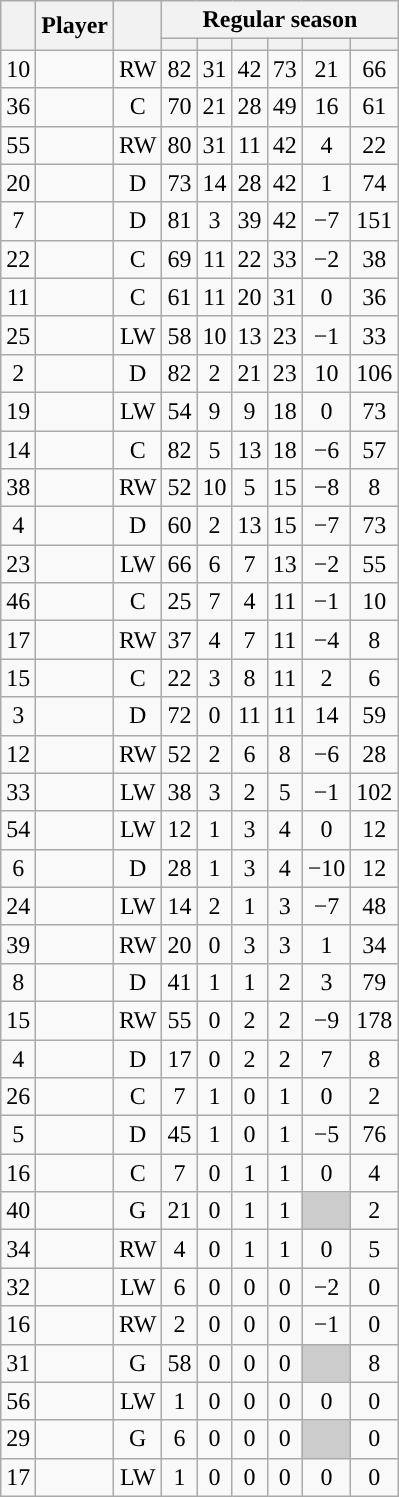<table class="wikitable sortable plainrowheaders" style="text-align:center;">
<tr>
<th scope="col" data-sort-type="number" rowspan="2"></th>
<th scope="col" rowspan="2">Player</th>
<th scope="col" rowspan="2"></th>
<th scope=colgroup colspan=6>Regular season</th>
</tr>
<tr>
<th scope="col" data-sort-type="number"></th>
<th scope="col" data-sort-type="number"></th>
<th scope="col" data-sort-type="number"></th>
<th scope="col" data-sort-type="number"></th>
<th scope="col" data-sort-type="number"></th>
<th scope="col" data-sort-type="number"></th>
</tr>
<tr>
<td scope="row">10</td>
<td align="left"></td>
<td>RW</td>
<td>82</td>
<td>31</td>
<td>42</td>
<td>73</td>
<td>21</td>
<td>66</td>
</tr>
<tr>
<td scope="row">36</td>
<td align="left"></td>
<td>C</td>
<td>70</td>
<td>21</td>
<td>28</td>
<td>49</td>
<td>16</td>
<td>61</td>
</tr>
<tr>
<td scope="row">55</td>
<td align="left"></td>
<td>RW</td>
<td>80</td>
<td>31</td>
<td>11</td>
<td>42</td>
<td>4</td>
<td>22</td>
</tr>
<tr>
<td scope="row">20</td>
<td align="left"></td>
<td>D</td>
<td>73</td>
<td>14</td>
<td>28</td>
<td>42</td>
<td>1</td>
<td>74</td>
</tr>
<tr>
<td scope="row">7</td>
<td align="left"></td>
<td>D</td>
<td>81</td>
<td>3</td>
<td>39</td>
<td>42</td>
<td>−7</td>
<td>151</td>
</tr>
<tr>
<td scope="row">22</td>
<td align="left"></td>
<td>C</td>
<td>69</td>
<td>11</td>
<td>22</td>
<td>33</td>
<td>−2</td>
<td>38</td>
</tr>
<tr>
<td scope="row">11</td>
<td align="left"></td>
<td>C</td>
<td>61</td>
<td>11</td>
<td>20</td>
<td>31</td>
<td>0</td>
<td>36</td>
</tr>
<tr>
<td scope="row">25</td>
<td align="left"></td>
<td>LW</td>
<td>58</td>
<td>10</td>
<td>13</td>
<td>23</td>
<td>−1</td>
<td>33</td>
</tr>
<tr>
<td scope="row">2</td>
<td align="left"></td>
<td>D</td>
<td>82</td>
<td>2</td>
<td>21</td>
<td>23</td>
<td>10</td>
<td>106</td>
</tr>
<tr>
<td scope="row">19</td>
<td align="left"></td>
<td>LW</td>
<td>54</td>
<td>9</td>
<td>9</td>
<td>18</td>
<td>0</td>
<td>73</td>
</tr>
<tr>
<td scope="row">14</td>
<td align="left"></td>
<td>C</td>
<td>82</td>
<td>5</td>
<td>13</td>
<td>18</td>
<td>−6</td>
<td>57</td>
</tr>
<tr>
<td scope="row">38</td>
<td align="left"></td>
<td>RW</td>
<td>52</td>
<td>10</td>
<td>5</td>
<td>15</td>
<td>−8</td>
<td>8</td>
</tr>
<tr>
<td scope="row">4</td>
<td align="left"></td>
<td>D</td>
<td>60</td>
<td>2</td>
<td>13</td>
<td>15</td>
<td>−7</td>
<td>73</td>
</tr>
<tr>
<td scope="row">23</td>
<td align="left"></td>
<td>LW</td>
<td>66</td>
<td>6</td>
<td>7</td>
<td>13</td>
<td>−2</td>
<td>55</td>
</tr>
<tr>
<td scope="row">46</td>
<td align="left"></td>
<td>C</td>
<td>25</td>
<td>7</td>
<td>4</td>
<td>11</td>
<td>−1</td>
<td>10</td>
</tr>
<tr>
<td scope="row">17</td>
<td align="left"></td>
<td>RW</td>
<td>37</td>
<td>4</td>
<td>7</td>
<td>11</td>
<td>−4</td>
<td>8</td>
</tr>
<tr>
<td scope="row">15</td>
<td align="left"></td>
<td>C</td>
<td>22</td>
<td>3</td>
<td>8</td>
<td>11</td>
<td>2</td>
<td>6</td>
</tr>
<tr>
<td scope="row">3</td>
<td align="left"></td>
<td>D</td>
<td>72</td>
<td>0</td>
<td>11</td>
<td>11</td>
<td>14</td>
<td>59</td>
</tr>
<tr>
<td scope="row">12</td>
<td align="left"></td>
<td>RW</td>
<td>52</td>
<td>2</td>
<td>6</td>
<td>8</td>
<td>−6</td>
<td>28</td>
</tr>
<tr>
<td scope="row">33</td>
<td align="left"></td>
<td>LW</td>
<td>38</td>
<td>3</td>
<td>2</td>
<td>5</td>
<td>−1</td>
<td>102</td>
</tr>
<tr>
<td scope="row">54</td>
<td align="left"></td>
<td>LW</td>
<td>12</td>
<td>1</td>
<td>3</td>
<td>4</td>
<td>0</td>
<td>12</td>
</tr>
<tr>
<td scope="row">6</td>
<td align="left"></td>
<td>D</td>
<td>28</td>
<td>1</td>
<td>3</td>
<td>4</td>
<td>−10</td>
<td>12</td>
</tr>
<tr>
<td scope="row">24</td>
<td align="left"></td>
<td>LW</td>
<td>14</td>
<td>2</td>
<td>1</td>
<td>3</td>
<td>−7</td>
<td>48</td>
</tr>
<tr>
<td scope="row">39</td>
<td align="left"></td>
<td>RW</td>
<td>20</td>
<td>0</td>
<td>3</td>
<td>3</td>
<td>1</td>
<td>34</td>
</tr>
<tr>
<td scope="row">8</td>
<td align="left"></td>
<td>D</td>
<td>41</td>
<td>1</td>
<td>1</td>
<td>2</td>
<td>3</td>
<td>79</td>
</tr>
<tr>
<td scope="row">15</td>
<td align="left"></td>
<td>RW</td>
<td>55</td>
<td>0</td>
<td>2</td>
<td>2</td>
<td>−9</td>
<td>178</td>
</tr>
<tr>
<td scope="row">4</td>
<td align="left"></td>
<td>D</td>
<td>17</td>
<td>0</td>
<td>2</td>
<td>2</td>
<td>7</td>
<td>8</td>
</tr>
<tr>
<td scope="row">26</td>
<td align="left"></td>
<td>C</td>
<td>7</td>
<td>1</td>
<td>0</td>
<td>1</td>
<td>0</td>
<td>2</td>
</tr>
<tr>
<td scope="row">5</td>
<td align="left"></td>
<td>D</td>
<td>45</td>
<td>1</td>
<td>0</td>
<td>1</td>
<td>−5</td>
<td>76</td>
</tr>
<tr>
<td scope="row">16</td>
<td align="left"></td>
<td>C</td>
<td>7</td>
<td>0</td>
<td>1</td>
<td>1</td>
<td>0</td>
<td>4</td>
</tr>
<tr>
<td scope="row">40</td>
<td align="left"></td>
<td>G</td>
<td>21</td>
<td>0</td>
<td>1</td>
<td>1</td>
<td style="background:#ccc"></td>
<td>2</td>
</tr>
<tr>
<td scope="row">34</td>
<td align="left"></td>
<td>RW</td>
<td>4</td>
<td>0</td>
<td>1</td>
<td>1</td>
<td>0</td>
<td>5</td>
</tr>
<tr>
<td scope="row">32</td>
<td align="left"></td>
<td>LW</td>
<td>6</td>
<td>0</td>
<td>0</td>
<td>0</td>
<td>−2</td>
<td>0</td>
</tr>
<tr>
<td scope="row">16</td>
<td align="left"></td>
<td>RW</td>
<td>2</td>
<td>0</td>
<td>0</td>
<td>0</td>
<td>−1</td>
<td>0</td>
</tr>
<tr>
<td scope="row">31</td>
<td align="left"></td>
<td>G</td>
<td>58</td>
<td>0</td>
<td>0</td>
<td>0</td>
<td style="background:#ccc"></td>
<td>8</td>
</tr>
<tr>
<td scope="row">56</td>
<td align="left"></td>
<td>LW</td>
<td>1</td>
<td>0</td>
<td>0</td>
<td>0</td>
<td>0</td>
<td>0</td>
</tr>
<tr>
<td scope="row">29</td>
<td align="left"></td>
<td>G</td>
<td>6</td>
<td>0</td>
<td>0</td>
<td>0</td>
<td style="background:#ccc"></td>
<td>0</td>
</tr>
<tr>
<td scope="row">17</td>
<td align="left"></td>
<td>LW</td>
<td>1</td>
<td>0</td>
<td>0</td>
<td>0</td>
<td>0</td>
<td>0</td>
</tr>
</table>
